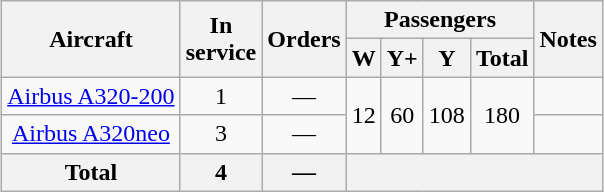<table class="wikitable" style="margin:0.5em auto; text-align:center">
<tr>
<th rowspan=2>Aircraft</th>
<th rowspan=2>In <br> service</th>
<th rowspan=2>Orders</th>
<th colspan=4>Passengers</th>
<th rowspan=2>Notes</th>
</tr>
<tr>
<th><abbr>W</abbr></th>
<th><abbr>Y+</abbr></th>
<th><abbr>Y</abbr></th>
<th>Total</th>
</tr>
<tr>
<td><a href='#'>Airbus A320-200</a></td>
<td>1</td>
<td>—</td>
<td rowspan=2>12</td>
<td rowspan=2>60</td>
<td rowspan=2>108</td>
<td rowspan=2>180</td>
<td></td>
</tr>
<tr>
<td><a href='#'>Airbus A320neo</a></td>
<td>3</td>
<td>—</td>
<td></td>
</tr>
<tr>
<th>Total</th>
<th>4</th>
<th>—</th>
<th colspan=5></th>
</tr>
</table>
